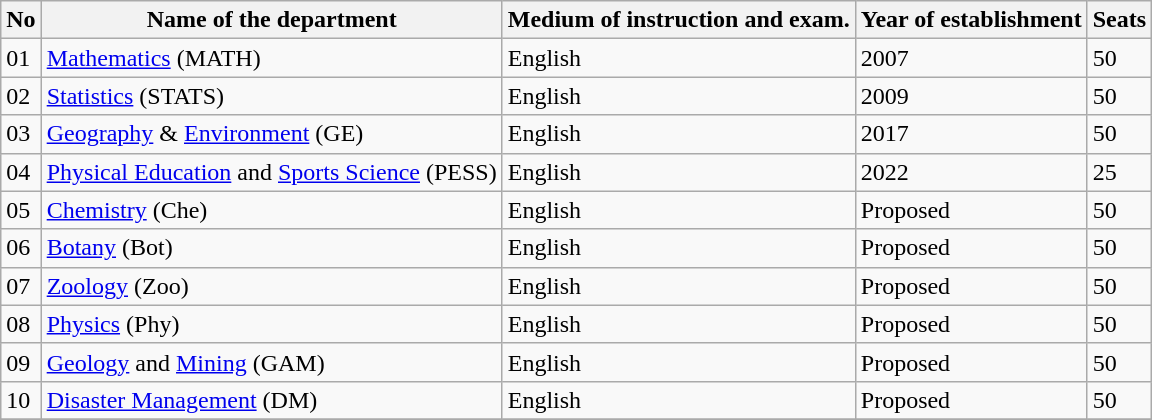<table class="wikitable">
<tr>
<th>No</th>
<th>Name of the department</th>
<th>Medium of instruction and exam.</th>
<th>Year of establishment</th>
<th>Seats</th>
</tr>
<tr>
<td>01</td>
<td><a href='#'>Mathematics</a> (MATH)</td>
<td>English</td>
<td>2007</td>
<td>50</td>
</tr>
<tr>
<td>02</td>
<td><a href='#'>Statistics</a> (STATS)</td>
<td>English</td>
<td>2009</td>
<td>50</td>
</tr>
<tr>
<td>03</td>
<td><a href='#'>Geography</a> & <a href='#'>Environment</a> (GE)</td>
<td>English</td>
<td>2017</td>
<td>50</td>
</tr>
<tr>
<td>04</td>
<td><a href='#'>Physical Education</a> and <a href='#'>Sports Science</a> (PESS)</td>
<td>English</td>
<td>2022</td>
<td>25</td>
</tr>
<tr>
<td>05</td>
<td><a href='#'>Chemistry</a> (Che)</td>
<td>English</td>
<td>Proposed</td>
<td>50</td>
</tr>
<tr>
<td>06</td>
<td><a href='#'>Botany</a> (Bot)</td>
<td>English</td>
<td>Proposed</td>
<td>50</td>
</tr>
<tr>
<td>07</td>
<td><a href='#'>Zoology</a> (Zoo)</td>
<td>English</td>
<td>Proposed</td>
<td>50</td>
</tr>
<tr>
<td>08</td>
<td><a href='#'>Physics</a> (Phy)</td>
<td>English</td>
<td>Proposed</td>
<td>50</td>
</tr>
<tr>
<td>09</td>
<td><a href='#'>Geology</a> and <a href='#'>Mining</a> (GAM)</td>
<td>English</td>
<td>Proposed</td>
<td>50</td>
</tr>
<tr>
<td>10</td>
<td><a href='#'>Disaster Management</a> (DM)</td>
<td>English</td>
<td>Proposed</td>
<td>50</td>
</tr>
<tr>
</tr>
</table>
